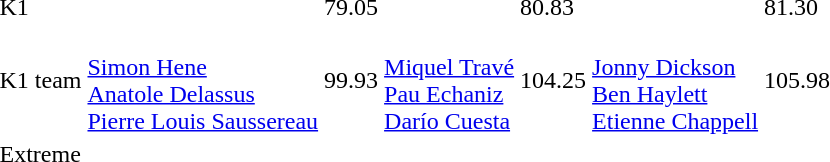<table>
<tr>
<td>K1</td>
<td></td>
<td>79.05</td>
<td></td>
<td>80.83</td>
<td></td>
<td>81.30</td>
</tr>
<tr>
<td>K1 team</td>
<td><br><a href='#'>Simon Hene</a><br><a href='#'>Anatole Delassus</a><br><a href='#'>Pierre Louis Saussereau</a></td>
<td>99.93</td>
<td><br><a href='#'>Miquel Travé</a><br><a href='#'>Pau Echaniz</a><br><a href='#'>Darío Cuesta</a></td>
<td>104.25</td>
<td><br><a href='#'>Jonny Dickson</a><br><a href='#'>Ben Haylett</a><br><a href='#'>Etienne Chappell</a></td>
<td>105.98</td>
</tr>
<tr>
<td>Extreme</td>
<td></td>
<td></td>
<td></td>
<td></td>
<td></td>
<td></td>
</tr>
</table>
